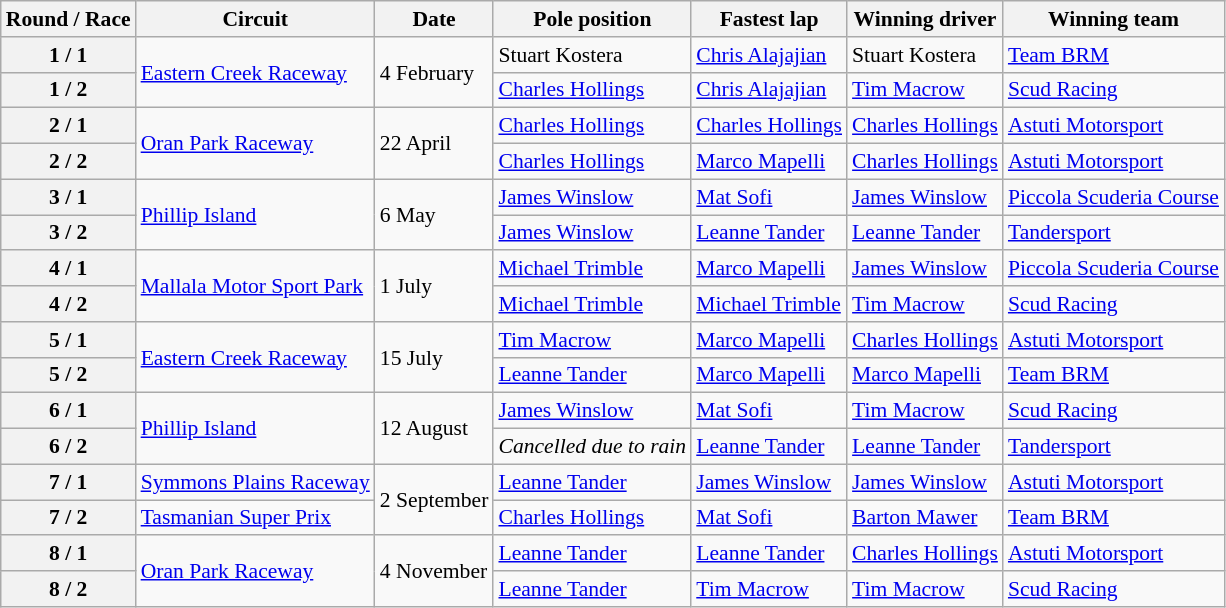<table class="wikitable" style="font-size: 90%;">
<tr>
<th>Round / Race</th>
<th>Circuit</th>
<th>Date</th>
<th>Pole position</th>
<th>Fastest lap</th>
<th>Winning driver</th>
<th>Winning team</th>
</tr>
<tr>
<th>1 / 1</th>
<td rowspan=2> <a href='#'>Eastern Creek Raceway</a></td>
<td rowspan=2>4 February</td>
<td> Stuart Kostera</td>
<td> <a href='#'>Chris Alajajian</a></td>
<td> Stuart Kostera</td>
<td> <a href='#'>Team BRM</a></td>
</tr>
<tr>
<th>1 / 2</th>
<td> <a href='#'>Charles Hollings</a></td>
<td> <a href='#'>Chris Alajajian</a></td>
<td> <a href='#'>Tim Macrow</a></td>
<td> <a href='#'>Scud Racing</a></td>
</tr>
<tr>
<th>2 / 1</th>
<td rowspan="2"> <a href='#'>Oran Park Raceway</a></td>
<td rowspan="2">22 April</td>
<td> <a href='#'>Charles Hollings</a></td>
<td> <a href='#'>Charles Hollings</a></td>
<td> <a href='#'>Charles Hollings</a></td>
<td> <a href='#'>Astuti Motorsport</a></td>
</tr>
<tr>
<th>2 / 2</th>
<td> <a href='#'>Charles Hollings</a></td>
<td> <a href='#'>Marco Mapelli</a></td>
<td> <a href='#'>Charles Hollings</a></td>
<td> <a href='#'>Astuti Motorsport</a></td>
</tr>
<tr>
<th>3 / 1</th>
<td rowspan="2"> <a href='#'>Phillip Island</a></td>
<td rowspan="2">6 May</td>
<td> <a href='#'>James Winslow</a></td>
<td> <a href='#'>Mat Sofi</a></td>
<td> <a href='#'>James Winslow</a></td>
<td> <a href='#'>Piccola Scuderia Course</a></td>
</tr>
<tr>
<th>3 / 2</th>
<td> <a href='#'>James Winslow</a></td>
<td> <a href='#'>Leanne Tander</a></td>
<td> <a href='#'>Leanne Tander</a></td>
<td> <a href='#'>Tandersport</a></td>
</tr>
<tr>
<th>4 / 1</th>
<td rowspan="2"> <a href='#'>Mallala Motor Sport Park</a></td>
<td rowspan="2">1 July</td>
<td> <a href='#'>Michael Trimble</a></td>
<td> <a href='#'>Marco Mapelli</a></td>
<td> <a href='#'>James Winslow</a></td>
<td> <a href='#'>Piccola Scuderia Course</a></td>
</tr>
<tr>
<th>4 / 2</th>
<td> <a href='#'>Michael Trimble</a></td>
<td> <a href='#'>Michael Trimble</a></td>
<td> <a href='#'>Tim Macrow</a></td>
<td> <a href='#'>Scud Racing</a></td>
</tr>
<tr>
<th>5 / 1</th>
<td rowspan="2"> <a href='#'>Eastern Creek Raceway</a></td>
<td rowspan="2">15 July</td>
<td> <a href='#'>Tim Macrow</a></td>
<td> <a href='#'>Marco Mapelli</a></td>
<td> <a href='#'>Charles Hollings</a></td>
<td> <a href='#'>Astuti Motorsport</a></td>
</tr>
<tr>
<th>5 / 2</th>
<td> <a href='#'>Leanne Tander</a></td>
<td> <a href='#'>Marco Mapelli</a></td>
<td> <a href='#'>Marco Mapelli</a></td>
<td> <a href='#'>Team BRM</a></td>
</tr>
<tr>
<th>6 / 1</th>
<td rowspan="2"> <a href='#'>Phillip Island</a></td>
<td rowspan="2">12 August</td>
<td> <a href='#'>James Winslow</a></td>
<td> <a href='#'>Mat Sofi</a></td>
<td> <a href='#'>Tim Macrow</a></td>
<td> <a href='#'>Scud Racing</a></td>
</tr>
<tr>
<th>6 / 2</th>
<td><em>Cancelled due to rain</em></td>
<td> <a href='#'>Leanne Tander</a></td>
<td> <a href='#'>Leanne Tander</a></td>
<td> <a href='#'>Tandersport</a></td>
</tr>
<tr>
<th>7 / 1</th>
<td> <a href='#'>Symmons Plains Raceway</a></td>
<td rowspan="2">2 September</td>
<td> <a href='#'>Leanne Tander</a></td>
<td> <a href='#'>James Winslow</a></td>
<td> <a href='#'>James Winslow</a></td>
<td> <a href='#'>Astuti Motorsport</a></td>
</tr>
<tr>
<th>7 / 2</th>
<td> <a href='#'>Tasmanian Super Prix</a></td>
<td> <a href='#'>Charles Hollings</a></td>
<td> <a href='#'>Mat Sofi</a></td>
<td> <a href='#'>Barton Mawer</a></td>
<td> <a href='#'>Team BRM</a></td>
</tr>
<tr>
<th>8 / 1</th>
<td rowspan="2"> <a href='#'>Oran Park Raceway</a></td>
<td rowspan="2">4 November</td>
<td> <a href='#'>Leanne Tander</a></td>
<td> <a href='#'>Leanne Tander</a></td>
<td> <a href='#'>Charles Hollings</a></td>
<td> <a href='#'>Astuti Motorsport</a></td>
</tr>
<tr>
<th>8 / 2</th>
<td> <a href='#'>Leanne Tander</a></td>
<td> <a href='#'>Tim Macrow</a></td>
<td> <a href='#'>Tim Macrow</a></td>
<td> <a href='#'>Scud Racing</a></td>
</tr>
</table>
